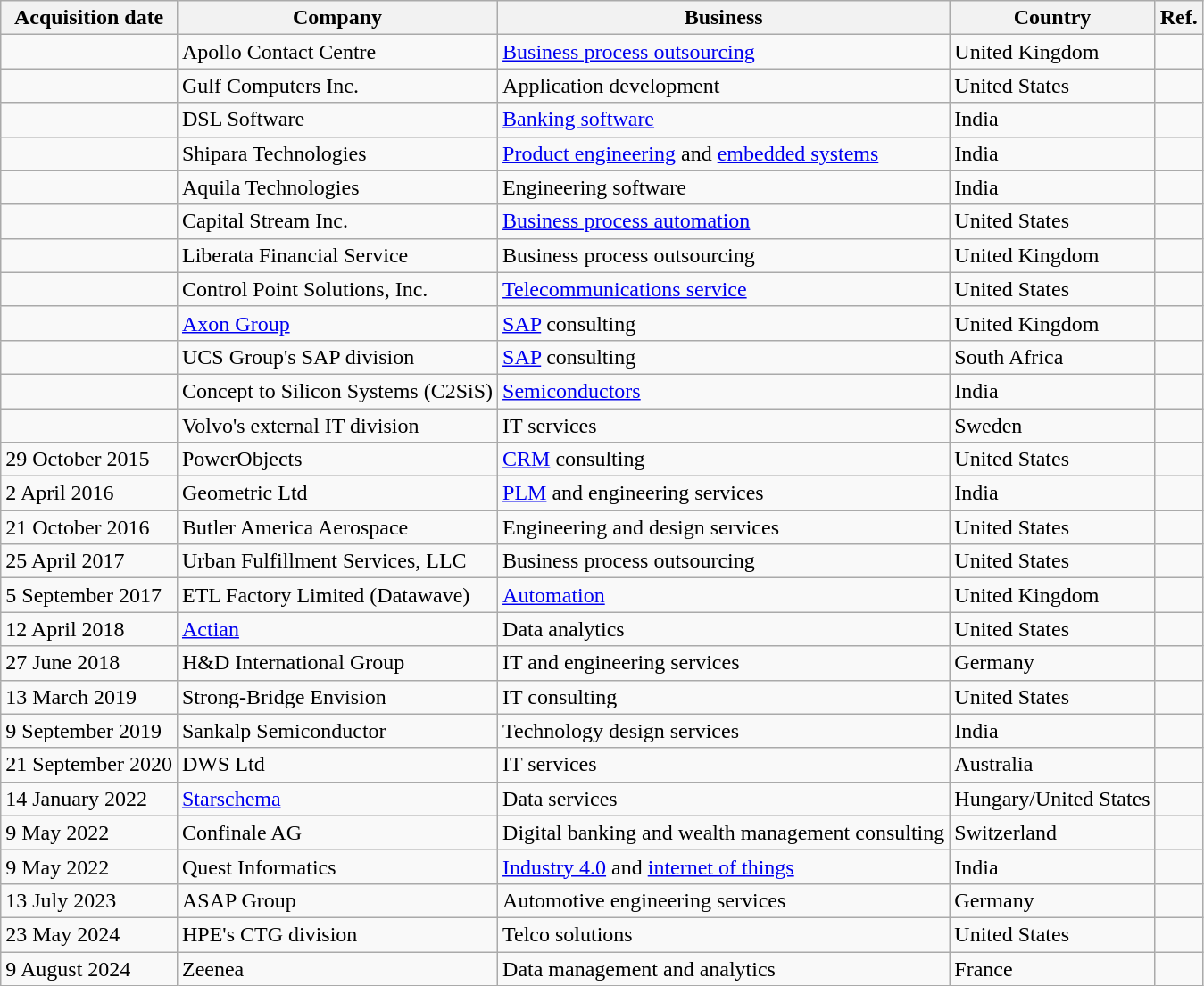<table class="wikitable">
<tr>
<th scope="col">Acquisition date</th>
<th scope="col">Company</th>
<th scope="col">Business</th>
<th scope="col">Country</th>
<th scope="col">Ref.</th>
</tr>
<tr>
<td></td>
<td>Apollo Contact Centre</td>
<td><a href='#'>Business process outsourcing</a></td>
<td>United Kingdom</td>
<td></td>
</tr>
<tr scope="row">
<td></td>
<td>Gulf Computers Inc.</td>
<td>Application development</td>
<td>United States</td>
<td></td>
</tr>
<tr scope="row">
<td></td>
<td>DSL Software</td>
<td><a href='#'>Banking software</a></td>
<td>India</td>
<td></td>
</tr>
<tr scope="row">
<td></td>
<td>Shipara Technologies</td>
<td><a href='#'>Product engineering</a> and <a href='#'>embedded systems</a></td>
<td>India</td>
<td></td>
</tr>
<tr scope="row">
<td></td>
<td>Aquila Technologies</td>
<td>Engineering software</td>
<td>India</td>
<td></td>
</tr>
<tr scope="row">
<td></td>
<td>Capital Stream Inc.</td>
<td><a href='#'>Business process automation</a></td>
<td>United States</td>
<td></td>
</tr>
<tr scope="row">
<td></td>
<td>Liberata Financial Service</td>
<td>Business process outsourcing</td>
<td>United Kingdom</td>
<td></td>
</tr>
<tr scope="row">
<td></td>
<td>Control Point Solutions, Inc.</td>
<td><a href='#'>Telecommunications service</a></td>
<td>United States</td>
<td></td>
</tr>
<tr scope="row">
<td></td>
<td><a href='#'>Axon Group</a></td>
<td><a href='#'>SAP</a> consulting</td>
<td>United Kingdom</td>
<td></td>
</tr>
<tr scope="row">
<td></td>
<td>UCS Group's SAP division</td>
<td><a href='#'>SAP</a> consulting</td>
<td>South Africa</td>
<td></td>
</tr>
<tr scope="row">
<td></td>
<td>Concept to Silicon Systems (C2SiS)</td>
<td><a href='#'>Semiconductors</a></td>
<td>India</td>
<td></td>
</tr>
<tr scope="row">
<td></td>
<td>Volvo's external IT division</td>
<td>IT services</td>
<td>Sweden</td>
<td></td>
</tr>
<tr>
<td>29 October 2015</td>
<td>PowerObjects</td>
<td><a href='#'>CRM</a> consulting</td>
<td>United States</td>
<td></td>
</tr>
<tr>
<td>2 April 2016</td>
<td>Geometric Ltd</td>
<td><a href='#'>PLM</a> and engineering services</td>
<td>India</td>
<td></td>
</tr>
<tr>
<td>21 October 2016</td>
<td>Butler America Aerospace</td>
<td>Engineering and design services</td>
<td>United States</td>
<td></td>
</tr>
<tr>
<td>25 April 2017</td>
<td>Urban Fulfillment Services, LLC</td>
<td>Business process outsourcing</td>
<td>United States</td>
<td></td>
</tr>
<tr>
<td>5 September 2017</td>
<td>ETL Factory Limited (Datawave)</td>
<td><a href='#'>Automation</a></td>
<td>United Kingdom</td>
<td></td>
</tr>
<tr>
<td>12 April 2018</td>
<td><a href='#'>Actian</a></td>
<td>Data analytics</td>
<td>United States</td>
<td></td>
</tr>
<tr>
<td>27 June 2018</td>
<td>H&D International Group</td>
<td>IT and engineering services</td>
<td>Germany</td>
<td></td>
</tr>
<tr>
<td>13 March 2019</td>
<td>Strong-Bridge Envision</td>
<td>IT consulting</td>
<td>United States</td>
<td></td>
</tr>
<tr>
<td>9 September 2019</td>
<td>Sankalp Semiconductor</td>
<td>Technology design services</td>
<td>India</td>
<td></td>
</tr>
<tr>
<td>21 September 2020</td>
<td>DWS Ltd</td>
<td>IT services</td>
<td>Australia</td>
<td></td>
</tr>
<tr>
<td>14 January 2022</td>
<td><a href='#'>Starschema</a></td>
<td>Data services</td>
<td>Hungary/United States</td>
<td></td>
</tr>
<tr>
<td>9 May 2022</td>
<td>Confinale AG</td>
<td>Digital banking and wealth management consulting</td>
<td>Switzerland</td>
<td></td>
</tr>
<tr>
<td>9 May 2022</td>
<td>Quest Informatics</td>
<td><a href='#'>Industry 4.0</a> and <a href='#'>internet of things</a></td>
<td>India</td>
<td></td>
</tr>
<tr>
<td>13 July 2023</td>
<td>ASAP Group</td>
<td>Automotive engineering services</td>
<td>Germany</td>
<td></td>
</tr>
<tr>
<td>23 May 2024</td>
<td>HPE's CTG division</td>
<td>Telco solutions</td>
<td>United States</td>
<td></td>
</tr>
<tr>
<td>9 August 2024</td>
<td>Zeenea</td>
<td>Data management and analytics</td>
<td>France</td>
<td></td>
</tr>
</table>
